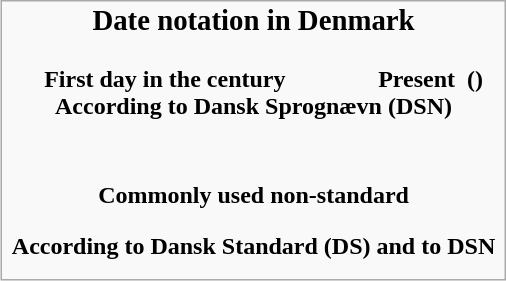<table class="infobox" style="line-height:11pt">
<tr>
<th colspan=2 style="; text-align:center"><big>Date notation in Denmark</big></th>
</tr>
<tr>
<td> </td>
</tr>
<tr>
<th><span>First day in the century</span>       </th>
<th><span>Present</span>  <span>()</span></th>
</tr>
<tr>
<th colspan=2 style="; text-align:center">According to Dansk Sprognævn (DSN)</th>
</tr>
<tr>
<td></td>
<td></td>
</tr>
<tr>
<td></td>
<td></td>
</tr>
<tr>
<td></td>
<td></td>
</tr>
<tr>
<td></td>
<td></td>
</tr>
<tr>
<td></td>
<td></td>
</tr>
<tr>
<td></td>
<td></td>
</tr>
<tr>
<td></td>
<td></td>
</tr>
<tr>
<td></td>
<td></td>
</tr>
<tr>
<td></td>
<td></td>
</tr>
<tr>
<td></td>
<td></td>
</tr>
<tr>
<th colspan=2 style="; text-align:center">Commonly used non-standard</th>
</tr>
<tr>
<td></td>
<td></td>
</tr>
<tr>
<td></td>
<td></td>
</tr>
<tr>
<td></td>
<td></td>
</tr>
<tr>
<td></td>
<td></td>
</tr>
<tr>
<th colspan=2 style="; text-align:center">According to Dansk Standard (DS) and to DSN</th>
</tr>
<tr>
<td></td>
<td></td>
</tr>
<tr>
<td></td>
<td></td>
</tr>
</table>
